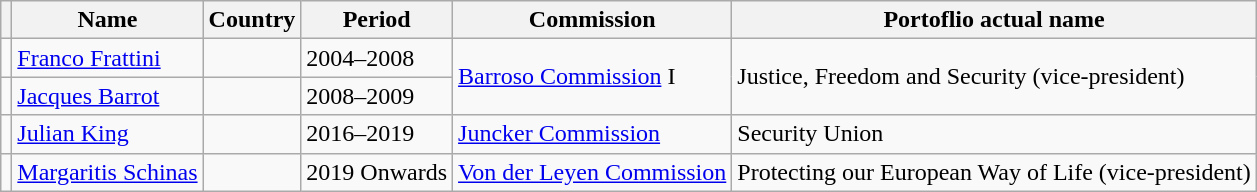<table class="wikitable">
<tr>
<th></th>
<th>Name</th>
<th>Country</th>
<th>Period</th>
<th>Commission</th>
<th>Portoflio actual name</th>
</tr>
<tr>
<td></td>
<td><a href='#'>Franco Frattini</a></td>
<td></td>
<td>2004–2008</td>
<td rowspan="2"><a href='#'>Barroso Commission</a> I</td>
<td rowspan="2">Justice, Freedom and Security (vice-president)</td>
</tr>
<tr>
<td></td>
<td><a href='#'>Jacques Barrot</a></td>
<td></td>
<td>2008–2009</td>
</tr>
<tr>
<td></td>
<td><a href='#'>Julian King</a></td>
<td></td>
<td>2016–2019</td>
<td><a href='#'>Juncker Commission</a></td>
<td>Security Union</td>
</tr>
<tr>
<td></td>
<td><a href='#'>Margaritis Schinas</a></td>
<td></td>
<td>2019 Onwards</td>
<td><a href='#'>Von der Leyen Commission</a></td>
<td>Protecting our European Way of Life (vice-president)</td>
</tr>
</table>
